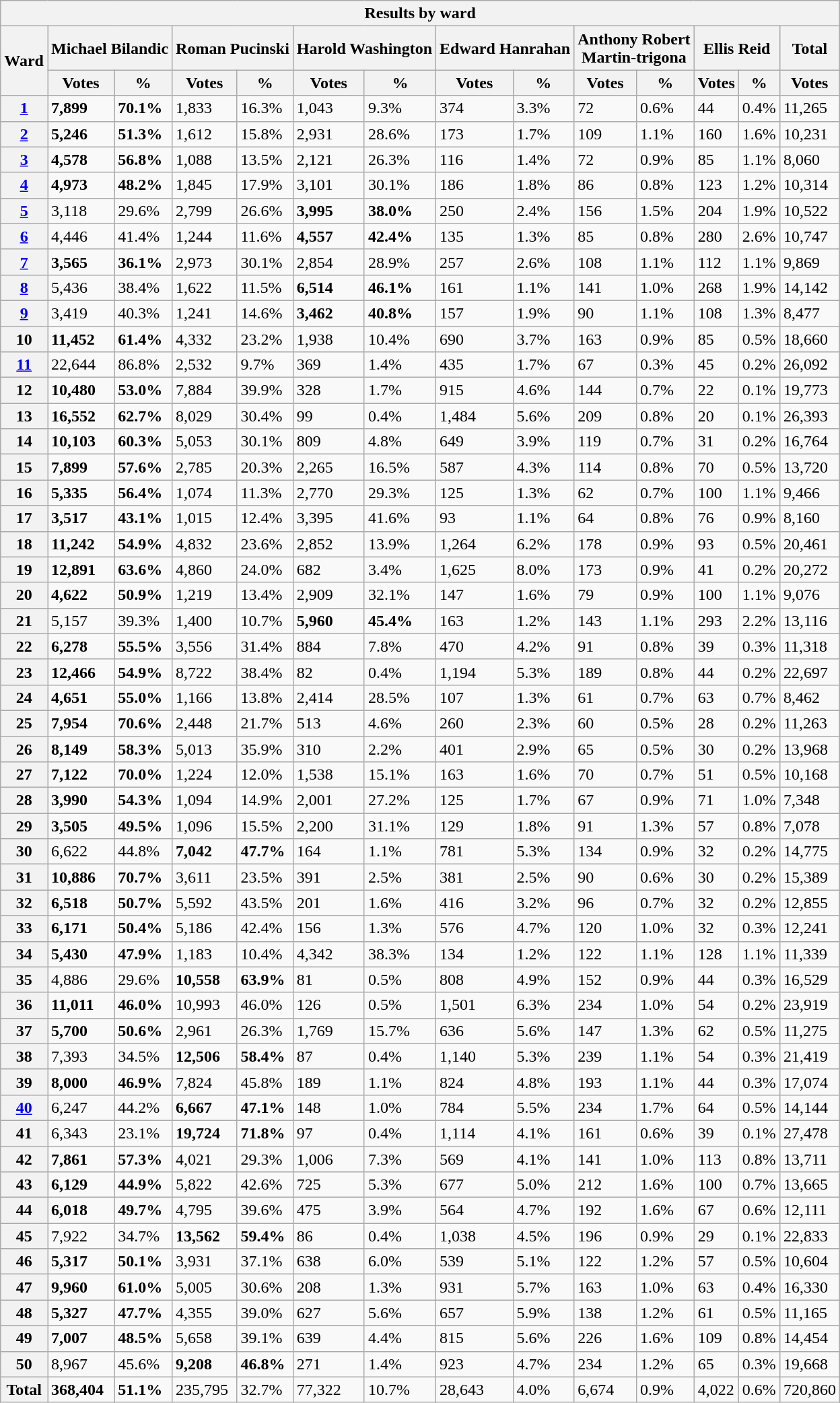<table class="wikitable collapsible collapsed sortable">
<tr>
<th colspan=15>Results by ward</th>
</tr>
<tr>
<th rowspan=2>Ward</th>
<th colspan=2>Michael Bilandic</th>
<th colspan=2>Roman Pucinski</th>
<th colspan=2>Harold Washington</th>
<th colspan=2>Edward Hanrahan</th>
<th colspan=2>Anthony Robert<br>Martin-trigona</th>
<th colspan=2>Ellis Reid</th>
<th>Total</th>
</tr>
<tr>
<th>Votes</th>
<th>%</th>
<th>Votes</th>
<th>%</th>
<th>Votes</th>
<th>%</th>
<th>Votes</th>
<th>%</th>
<th>Votes</th>
<th>%</th>
<th>Votes</th>
<th>%</th>
<th>Votes</th>
</tr>
<tr>
<th><a href='#'>1</a></th>
<td><strong>7,899</strong></td>
<td><strong>70.1%</strong></td>
<td>1,833</td>
<td>16.3%</td>
<td>1,043</td>
<td>9.3%</td>
<td>374</td>
<td>3.3%</td>
<td>72</td>
<td>0.6%</td>
<td>44</td>
<td>0.4%</td>
<td>11,265</td>
</tr>
<tr>
<th><a href='#'>2</a></th>
<td><strong>5,246</strong></td>
<td><strong>51.3%</strong></td>
<td>1,612</td>
<td>15.8%</td>
<td>2,931</td>
<td>28.6%</td>
<td>173</td>
<td>1.7%</td>
<td>109</td>
<td>1.1%</td>
<td>160</td>
<td>1.6%</td>
<td>10,231</td>
</tr>
<tr>
<th><a href='#'>3</a></th>
<td><strong>4,578</strong></td>
<td><strong>56.8%</strong></td>
<td>1,088</td>
<td>13.5%</td>
<td>2,121</td>
<td>26.3%</td>
<td>116</td>
<td>1.4%</td>
<td>72</td>
<td>0.9%</td>
<td>85</td>
<td>1.1%</td>
<td>8,060</td>
</tr>
<tr>
<th><a href='#'>4</a></th>
<td><strong>4,973</strong></td>
<td><strong>48.2%</strong></td>
<td>1,845</td>
<td>17.9%</td>
<td>3,101</td>
<td>30.1%</td>
<td>186</td>
<td>1.8%</td>
<td>86</td>
<td>0.8%</td>
<td>123</td>
<td>1.2%</td>
<td>10,314</td>
</tr>
<tr>
<th><a href='#'>5</a></th>
<td>3,118</td>
<td>29.6%</td>
<td>2,799</td>
<td>26.6%</td>
<td><strong>3,995</strong></td>
<td><strong>38.0%</strong></td>
<td>250</td>
<td>2.4%</td>
<td>156</td>
<td>1.5%</td>
<td>204</td>
<td>1.9%</td>
<td>10,522</td>
</tr>
<tr>
<th><a href='#'>6</a></th>
<td>4,446</td>
<td>41.4%</td>
<td>1,244</td>
<td>11.6%</td>
<td><strong>4,557</strong></td>
<td><strong>42.4%</strong></td>
<td>135</td>
<td>1.3%</td>
<td>85</td>
<td>0.8%</td>
<td>280</td>
<td>2.6%</td>
<td>10,747</td>
</tr>
<tr>
<th><a href='#'>7</a></th>
<td><strong>3,565</strong></td>
<td><strong>36.1%</strong></td>
<td>2,973</td>
<td>30.1%</td>
<td>2,854</td>
<td>28.9%</td>
<td>257</td>
<td>2.6%</td>
<td>108</td>
<td>1.1%</td>
<td>112</td>
<td>1.1%</td>
<td>9,869</td>
</tr>
<tr>
<th><a href='#'>8</a></th>
<td>5,436</td>
<td>38.4%</td>
<td>1,622</td>
<td>11.5%</td>
<td><strong>6,514</strong></td>
<td><strong>46.1%</strong></td>
<td>161</td>
<td>1.1%</td>
<td>141</td>
<td>1.0%</td>
<td>268</td>
<td>1.9%</td>
<td>14,142</td>
</tr>
<tr>
<th><a href='#'>9</a></th>
<td>3,419</td>
<td>40.3%</td>
<td>1,241</td>
<td>14.6%</td>
<td><strong>3,462</strong></td>
<td><strong>40.8%</strong></td>
<td>157</td>
<td>1.9%</td>
<td>90</td>
<td>1.1%</td>
<td>108</td>
<td>1.3%</td>
<td>8,477</td>
</tr>
<tr>
<th>10</th>
<td><strong>11,452</strong></td>
<td><strong>61.4%</strong></td>
<td>4,332</td>
<td>23.2%</td>
<td>1,938</td>
<td>10.4%</td>
<td>690</td>
<td>3.7%</td>
<td>163</td>
<td>0.9%</td>
<td>85</td>
<td>0.5%</td>
<td>18,660</td>
</tr>
<tr>
<th><a href='#'>11</a></th>
<td>22,644</td>
<td>86.8%</td>
<td>2,532</td>
<td>9.7%</td>
<td>369</td>
<td>1.4%</td>
<td>435</td>
<td>1.7%</td>
<td>67</td>
<td>0.3%</td>
<td>45</td>
<td>0.2%</td>
<td>26,092</td>
</tr>
<tr>
<th>12</th>
<td><strong>10,480</strong></td>
<td><strong>53.0%</strong></td>
<td>7,884</td>
<td>39.9%</td>
<td>328</td>
<td>1.7%</td>
<td>915</td>
<td>4.6%</td>
<td>144</td>
<td>0.7%</td>
<td>22</td>
<td>0.1%</td>
<td>19,773</td>
</tr>
<tr>
<th>13</th>
<td><strong>16,552</strong></td>
<td><strong>62.7%</strong></td>
<td>8,029</td>
<td>30.4%</td>
<td>99</td>
<td>0.4%</td>
<td>1,484</td>
<td>5.6%</td>
<td>209</td>
<td>0.8%</td>
<td>20</td>
<td>0.1%</td>
<td>26,393</td>
</tr>
<tr>
<th>14</th>
<td><strong>10,103</strong></td>
<td><strong>60.3%</strong></td>
<td>5,053</td>
<td>30.1%</td>
<td>809</td>
<td>4.8%</td>
<td>649</td>
<td>3.9%</td>
<td>119</td>
<td>0.7%</td>
<td>31</td>
<td>0.2%</td>
<td>16,764</td>
</tr>
<tr>
<th>15</th>
<td><strong>7,899</strong></td>
<td><strong>57.6%</strong></td>
<td>2,785</td>
<td>20.3%</td>
<td>2,265</td>
<td>16.5%</td>
<td>587</td>
<td>4.3%</td>
<td>114</td>
<td>0.8%</td>
<td>70</td>
<td>0.5%</td>
<td>13,720</td>
</tr>
<tr>
<th>16</th>
<td><strong>5,335</strong></td>
<td><strong>56.4%</strong></td>
<td>1,074</td>
<td>11.3%</td>
<td>2,770</td>
<td>29.3%</td>
<td>125</td>
<td>1.3%</td>
<td>62</td>
<td>0.7%</td>
<td>100</td>
<td>1.1%</td>
<td>9,466</td>
</tr>
<tr>
<th>17</th>
<td><strong>3,517</strong></td>
<td><strong>43.1%</strong></td>
<td>1,015</td>
<td>12.4%</td>
<td>3,395</td>
<td>41.6%</td>
<td>93</td>
<td>1.1%</td>
<td>64</td>
<td>0.8%</td>
<td>76</td>
<td>0.9%</td>
<td>8,160</td>
</tr>
<tr>
<th>18</th>
<td><strong>11,242</strong></td>
<td><strong>54.9%</strong></td>
<td>4,832</td>
<td>23.6%</td>
<td>2,852</td>
<td>13.9%</td>
<td>1,264</td>
<td>6.2%</td>
<td>178</td>
<td>0.9%</td>
<td>93</td>
<td>0.5%</td>
<td>20,461</td>
</tr>
<tr>
<th>19</th>
<td><strong>12,891</strong></td>
<td><strong>63.6%</strong></td>
<td>4,860</td>
<td>24.0%</td>
<td>682</td>
<td>3.4%</td>
<td>1,625</td>
<td>8.0%</td>
<td>173</td>
<td>0.9%</td>
<td>41</td>
<td>0.2%</td>
<td>20,272</td>
</tr>
<tr>
<th>20</th>
<td><strong>4,622</strong></td>
<td><strong>50.9%</strong></td>
<td>1,219</td>
<td>13.4%</td>
<td>2,909</td>
<td>32.1%</td>
<td>147</td>
<td>1.6%</td>
<td>79</td>
<td>0.9%</td>
<td>100</td>
<td>1.1%</td>
<td>9,076</td>
</tr>
<tr>
<th>21</th>
<td>5,157</td>
<td>39.3%</td>
<td>1,400</td>
<td>10.7%</td>
<td><strong>5,960</strong></td>
<td><strong>45.4%</strong></td>
<td>163</td>
<td>1.2%</td>
<td>143</td>
<td>1.1%</td>
<td>293</td>
<td>2.2%</td>
<td>13,116</td>
</tr>
<tr>
<th>22</th>
<td><strong>6,278</strong></td>
<td><strong>55.5%</strong></td>
<td>3,556</td>
<td>31.4%</td>
<td>884</td>
<td>7.8%</td>
<td>470</td>
<td>4.2%</td>
<td>91</td>
<td>0.8%</td>
<td>39</td>
<td>0.3%</td>
<td>11,318</td>
</tr>
<tr>
<th>23</th>
<td><strong>12,466</strong></td>
<td><strong>54.9%</strong></td>
<td>8,722</td>
<td>38.4%</td>
<td>82</td>
<td>0.4%</td>
<td>1,194</td>
<td>5.3%</td>
<td>189</td>
<td>0.8%</td>
<td>44</td>
<td>0.2%</td>
<td>22,697</td>
</tr>
<tr>
<th>24</th>
<td><strong>4,651</strong></td>
<td><strong>55.0%</strong></td>
<td>1,166</td>
<td>13.8%</td>
<td>2,414</td>
<td>28.5%</td>
<td>107</td>
<td>1.3%</td>
<td>61</td>
<td>0.7%</td>
<td>63</td>
<td>0.7%</td>
<td>8,462</td>
</tr>
<tr>
<th>25</th>
<td><strong>7,954</strong></td>
<td><strong>70.6%</strong></td>
<td>2,448</td>
<td>21.7%</td>
<td>513</td>
<td>4.6%</td>
<td>260</td>
<td>2.3%</td>
<td>60</td>
<td>0.5%</td>
<td>28</td>
<td>0.2%</td>
<td>11,263</td>
</tr>
<tr>
<th>26</th>
<td><strong>8,149</strong></td>
<td><strong>58.3%</strong></td>
<td>5,013</td>
<td>35.9%</td>
<td>310</td>
<td>2.2%</td>
<td>401</td>
<td>2.9%</td>
<td>65</td>
<td>0.5%</td>
<td>30</td>
<td>0.2%</td>
<td>13,968</td>
</tr>
<tr>
<th>27</th>
<td><strong>7,122</strong></td>
<td><strong>70.0%</strong></td>
<td>1,224</td>
<td>12.0%</td>
<td>1,538</td>
<td>15.1%</td>
<td>163</td>
<td>1.6%</td>
<td>70</td>
<td>0.7%</td>
<td>51</td>
<td>0.5%</td>
<td>10,168</td>
</tr>
<tr>
<th>28</th>
<td><strong>3,990</strong></td>
<td><strong>54.3%</strong></td>
<td>1,094</td>
<td>14.9%</td>
<td>2,001</td>
<td>27.2%</td>
<td>125</td>
<td>1.7%</td>
<td>67</td>
<td>0.9%</td>
<td>71</td>
<td>1.0%</td>
<td>7,348</td>
</tr>
<tr>
<th>29</th>
<td><strong>3,505</strong></td>
<td><strong>49.5%</strong></td>
<td>1,096</td>
<td>15.5%</td>
<td>2,200</td>
<td>31.1%</td>
<td>129</td>
<td>1.8%</td>
<td>91</td>
<td>1.3%</td>
<td>57</td>
<td>0.8%</td>
<td>7,078</td>
</tr>
<tr>
<th>30</th>
<td>6,622</td>
<td>44.8%</td>
<td><strong>7,042</strong></td>
<td><strong>47.7%</strong></td>
<td>164</td>
<td>1.1%</td>
<td>781</td>
<td>5.3%</td>
<td>134</td>
<td>0.9%</td>
<td>32</td>
<td>0.2%</td>
<td>14,775</td>
</tr>
<tr>
<th>31</th>
<td><strong>10,886</strong></td>
<td><strong>70.7%</strong></td>
<td>3,611</td>
<td>23.5%</td>
<td>391</td>
<td>2.5%</td>
<td>381</td>
<td>2.5%</td>
<td>90</td>
<td>0.6%</td>
<td>30</td>
<td>0.2%</td>
<td>15,389</td>
</tr>
<tr>
<th>32</th>
<td><strong>6,518</strong></td>
<td><strong>50.7%</strong></td>
<td>5,592</td>
<td>43.5%</td>
<td>201</td>
<td>1.6%</td>
<td>416</td>
<td>3.2%</td>
<td>96</td>
<td>0.7%</td>
<td>32</td>
<td>0.2%</td>
<td>12,855</td>
</tr>
<tr>
<th>33</th>
<td><strong>6,171</strong></td>
<td><strong>50.4%</strong></td>
<td>5,186</td>
<td>42.4%</td>
<td>156</td>
<td>1.3%</td>
<td>576</td>
<td>4.7%</td>
<td>120</td>
<td>1.0%</td>
<td>32</td>
<td>0.3%</td>
<td>12,241</td>
</tr>
<tr>
<th>34</th>
<td><strong>5,430</strong></td>
<td><strong>47.9%</strong></td>
<td>1,183</td>
<td>10.4%</td>
<td>4,342</td>
<td>38.3%</td>
<td>134</td>
<td>1.2%</td>
<td>122</td>
<td>1.1%</td>
<td>128</td>
<td>1.1%</td>
<td>11,339</td>
</tr>
<tr>
<th>35</th>
<td>4,886</td>
<td>29.6%</td>
<td><strong>10,558</strong></td>
<td><strong>63.9%</strong></td>
<td>81</td>
<td>0.5%</td>
<td>808</td>
<td>4.9%</td>
<td>152</td>
<td>0.9%</td>
<td>44</td>
<td>0.3%</td>
<td>16,529</td>
</tr>
<tr>
<th>36</th>
<td><strong>11,011</strong></td>
<td><strong>46.0%</strong></td>
<td>10,993</td>
<td>46.0%</td>
<td>126</td>
<td>0.5%</td>
<td>1,501</td>
<td>6.3%</td>
<td>234</td>
<td>1.0%</td>
<td>54</td>
<td>0.2%</td>
<td>23,919</td>
</tr>
<tr>
<th>37</th>
<td><strong>5,700</strong></td>
<td><strong>50.6%</strong></td>
<td>2,961</td>
<td>26.3%</td>
<td>1,769</td>
<td>15.7%</td>
<td>636</td>
<td>5.6%</td>
<td>147</td>
<td>1.3%</td>
<td>62</td>
<td>0.5%</td>
<td>11,275</td>
</tr>
<tr>
<th>38</th>
<td>7,393</td>
<td>34.5%</td>
<td><strong>12,506</strong></td>
<td><strong>58.4%</strong></td>
<td>87</td>
<td>0.4%</td>
<td>1,140</td>
<td>5.3%</td>
<td>239</td>
<td>1.1%</td>
<td>54</td>
<td>0.3%</td>
<td>21,419</td>
</tr>
<tr>
<th>39</th>
<td><strong>8,000</strong></td>
<td><strong>46.9%</strong></td>
<td>7,824</td>
<td>45.8%</td>
<td>189</td>
<td>1.1%</td>
<td>824</td>
<td>4.8%</td>
<td>193</td>
<td>1.1%</td>
<td>44</td>
<td>0.3%</td>
<td>17,074</td>
</tr>
<tr>
<th><a href='#'>40</a></th>
<td>6,247</td>
<td>44.2%</td>
<td><strong>6,667</strong></td>
<td><strong>47.1%</strong></td>
<td>148</td>
<td>1.0%</td>
<td>784</td>
<td>5.5%</td>
<td>234</td>
<td>1.7%</td>
<td>64</td>
<td>0.5%</td>
<td>14,144</td>
</tr>
<tr>
<th>41</th>
<td>6,343</td>
<td>23.1%</td>
<td><strong>19,724</strong></td>
<td><strong>71.8%</strong></td>
<td>97</td>
<td>0.4%</td>
<td>1,114</td>
<td>4.1%</td>
<td>161</td>
<td>0.6%</td>
<td>39</td>
<td>0.1%</td>
<td>27,478</td>
</tr>
<tr>
<th>42</th>
<td><strong>7,861</strong></td>
<td><strong>57.3%</strong></td>
<td>4,021</td>
<td>29.3%</td>
<td>1,006</td>
<td>7.3%</td>
<td>569</td>
<td>4.1%</td>
<td>141</td>
<td>1.0%</td>
<td>113</td>
<td>0.8%</td>
<td>13,711</td>
</tr>
<tr>
<th>43</th>
<td><strong>6,129</strong></td>
<td><strong>44.9%</strong></td>
<td>5,822</td>
<td>42.6%</td>
<td>725</td>
<td>5.3%</td>
<td>677</td>
<td>5.0%</td>
<td>212</td>
<td>1.6%</td>
<td>100</td>
<td>0.7%</td>
<td>13,665</td>
</tr>
<tr>
<th>44</th>
<td><strong>6,018</strong></td>
<td><strong>49.7%</strong></td>
<td>4,795</td>
<td>39.6%</td>
<td>475</td>
<td>3.9%</td>
<td>564</td>
<td>4.7%</td>
<td>192</td>
<td>1.6%</td>
<td>67</td>
<td>0.6%</td>
<td>12,111</td>
</tr>
<tr>
<th>45</th>
<td>7,922</td>
<td>34.7%</td>
<td><strong>13,562</strong></td>
<td><strong>59.4%</strong></td>
<td>86</td>
<td>0.4%</td>
<td>1,038</td>
<td>4.5%</td>
<td>196</td>
<td>0.9%</td>
<td>29</td>
<td>0.1%</td>
<td>22,833</td>
</tr>
<tr>
<th>46</th>
<td><strong>5,317</strong></td>
<td><strong>50.1%</strong></td>
<td>3,931</td>
<td>37.1%</td>
<td>638</td>
<td>6.0%</td>
<td>539</td>
<td>5.1%</td>
<td>122</td>
<td>1.2%</td>
<td>57</td>
<td>0.5%</td>
<td>10,604</td>
</tr>
<tr>
<th>47</th>
<td><strong>9,960</strong></td>
<td><strong>61.0%</strong></td>
<td>5,005</td>
<td>30.6%</td>
<td>208</td>
<td>1.3%</td>
<td>931</td>
<td>5.7%</td>
<td>163</td>
<td>1.0%</td>
<td>63</td>
<td>0.4%</td>
<td>16,330</td>
</tr>
<tr>
<th>48</th>
<td><strong>5,327</strong></td>
<td><strong>47.7%</strong></td>
<td>4,355</td>
<td>39.0%</td>
<td>627</td>
<td>5.6%</td>
<td>657</td>
<td>5.9%</td>
<td>138</td>
<td>1.2%</td>
<td>61</td>
<td>0.5%</td>
<td>11,165</td>
</tr>
<tr>
<th>49</th>
<td><strong>7,007</strong></td>
<td><strong>48.5%</strong></td>
<td>5,658</td>
<td>39.1%</td>
<td>639</td>
<td>4.4%</td>
<td>815</td>
<td>5.6%</td>
<td>226</td>
<td>1.6%</td>
<td>109</td>
<td>0.8%</td>
<td>14,454</td>
</tr>
<tr>
<th>50</th>
<td>8,967</td>
<td>45.6%</td>
<td><strong>9,208</strong></td>
<td><strong>46.8%</strong></td>
<td>271</td>
<td>1.4%</td>
<td>923</td>
<td>4.7%</td>
<td>234</td>
<td>1.2%</td>
<td>65</td>
<td>0.3%</td>
<td>19,668</td>
</tr>
<tr>
<th>Total</th>
<td><strong>368,404</strong></td>
<td><strong>51.1%</strong></td>
<td>235,795</td>
<td>32.7%</td>
<td>77,322</td>
<td>10.7%</td>
<td>28,643</td>
<td>4.0%</td>
<td>6,674</td>
<td>0.9%</td>
<td>4,022</td>
<td>0.6%</td>
<td>720,860</td>
</tr>
</table>
